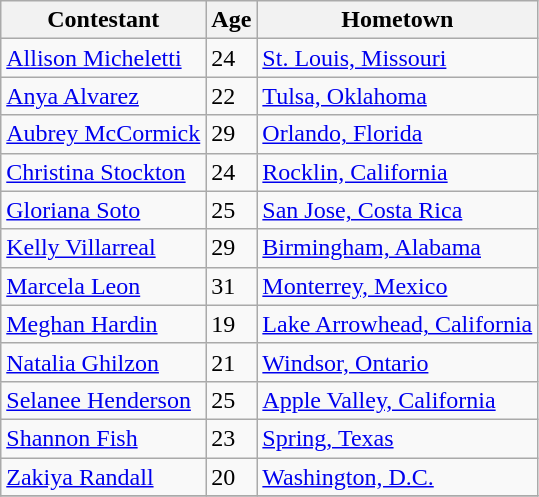<table class="wikitable">
<tr>
<th>Contestant</th>
<th>Age</th>
<th>Hometown</th>
</tr>
<tr>
<td><a href='#'>Allison Micheletti</a></td>
<td>24</td>
<td><a href='#'>St. Louis, Missouri</a></td>
</tr>
<tr>
<td><a href='#'>Anya Alvarez</a></td>
<td>22</td>
<td><a href='#'>Tulsa, Oklahoma</a></td>
</tr>
<tr>
<td><a href='#'>Aubrey McCormick</a></td>
<td>29</td>
<td><a href='#'>Orlando, Florida</a></td>
</tr>
<tr>
<td><a href='#'>Christina Stockton</a></td>
<td>24</td>
<td><a href='#'>Rocklin, California</a></td>
</tr>
<tr>
<td><a href='#'>Gloriana Soto</a></td>
<td>25</td>
<td><a href='#'>San Jose, Costa Rica</a></td>
</tr>
<tr>
<td><a href='#'>Kelly Villarreal</a></td>
<td>29</td>
<td><a href='#'>Birmingham, Alabama</a></td>
</tr>
<tr>
<td><a href='#'>Marcela Leon</a></td>
<td>31</td>
<td><a href='#'>Monterrey, Mexico</a></td>
</tr>
<tr>
<td><a href='#'>Meghan Hardin</a></td>
<td>19</td>
<td><a href='#'>Lake Arrowhead, California</a></td>
</tr>
<tr>
<td><a href='#'>Natalia Ghilzon</a></td>
<td>21</td>
<td><a href='#'>Windsor, Ontario</a></td>
</tr>
<tr>
<td><a href='#'>Selanee Henderson</a></td>
<td>25</td>
<td><a href='#'>Apple Valley, California</a></td>
</tr>
<tr>
<td><a href='#'>Shannon Fish</a></td>
<td>23</td>
<td><a href='#'>Spring, Texas</a></td>
</tr>
<tr>
<td><a href='#'>Zakiya Randall</a></td>
<td>20</td>
<td><a href='#'>Washington, D.C.</a></td>
</tr>
<tr>
</tr>
</table>
